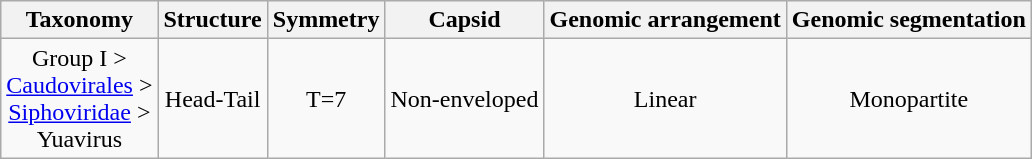<table class="wikitable sortable" style="text-align:center">
<tr>
<th>Taxonomy</th>
<th>Structure</th>
<th>Symmetry</th>
<th>Capsid</th>
<th>Genomic arrangement</th>
<th>Genomic segmentation</th>
</tr>
<tr>
<td>Group I ><br><a href='#'>Caudovirales</a> ><br><a href='#'>Siphoviridae</a> ><br>Yuavirus</td>
<td>Head-Tail</td>
<td>T=7</td>
<td>Non-enveloped</td>
<td>Linear</td>
<td>Monopartite</td>
</tr>
</table>
